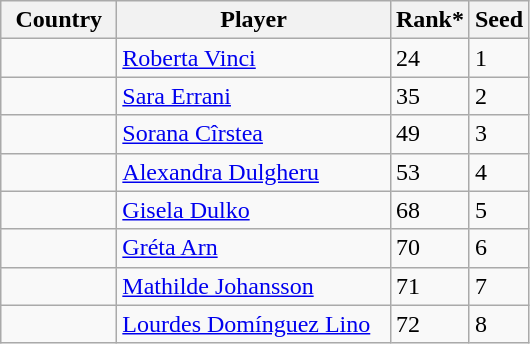<table class="wikitable" border="1">
<tr>
<th width="70">Country</th>
<th width="175">Player</th>
<th>Rank*</th>
<th>Seed</th>
</tr>
<tr>
<td></td>
<td><a href='#'>Roberta Vinci</a></td>
<td>24</td>
<td>1</td>
</tr>
<tr>
<td></td>
<td><a href='#'>Sara Errani</a></td>
<td>35</td>
<td>2</td>
</tr>
<tr>
<td></td>
<td><a href='#'>Sorana Cîrstea</a></td>
<td>49</td>
<td>3</td>
</tr>
<tr>
<td></td>
<td><a href='#'>Alexandra Dulgheru</a></td>
<td>53</td>
<td>4</td>
</tr>
<tr>
<td></td>
<td><a href='#'>Gisela Dulko</a></td>
<td>68</td>
<td>5</td>
</tr>
<tr>
<td></td>
<td><a href='#'>Gréta Arn</a></td>
<td>70</td>
<td>6</td>
</tr>
<tr>
<td></td>
<td><a href='#'>Mathilde Johansson</a></td>
<td>71</td>
<td>7</td>
</tr>
<tr>
<td></td>
<td><a href='#'>Lourdes Domínguez Lino</a></td>
<td>72</td>
<td>8</td>
</tr>
</table>
